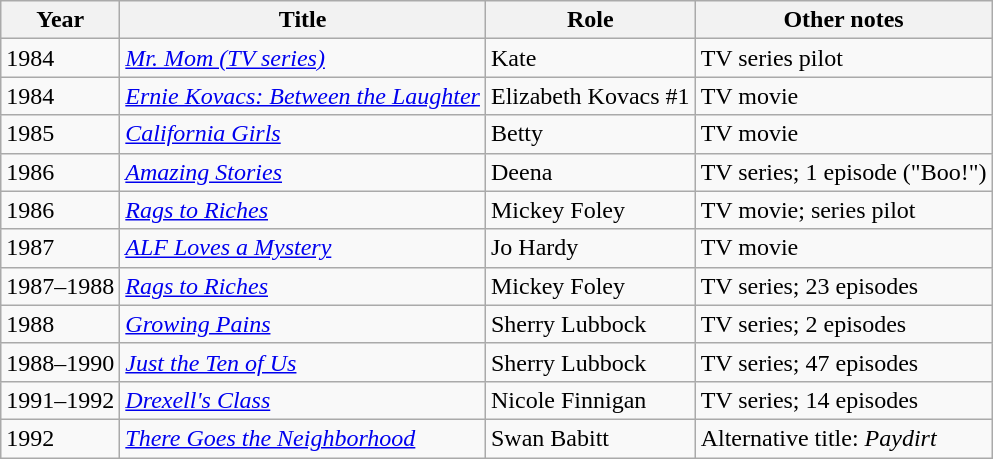<table class="wikitable">
<tr>
<th>Year</th>
<th>Title</th>
<th>Role</th>
<th>Other notes</th>
</tr>
<tr>
<td>1984</td>
<td><em><a href='#'>Mr. Mom (TV series)</a></em></td>
<td>Kate</td>
<td>TV series pilot</td>
</tr>
<tr>
<td>1984</td>
<td><em><a href='#'>Ernie Kovacs: Between the Laughter</a></em></td>
<td>Elizabeth Kovacs #1</td>
<td>TV movie</td>
</tr>
<tr>
<td>1985</td>
<td><em><a href='#'>California Girls</a></em></td>
<td>Betty</td>
<td>TV movie</td>
</tr>
<tr>
<td>1986</td>
<td><em><a href='#'>Amazing Stories</a></em></td>
<td>Deena</td>
<td>TV series; 1 episode ("Boo!")</td>
</tr>
<tr>
<td>1986</td>
<td><em><a href='#'>Rags to Riches</a></em></td>
<td>Mickey Foley</td>
<td>TV movie; series pilot</td>
</tr>
<tr>
<td>1987</td>
<td><em><a href='#'>ALF Loves a Mystery</a></em></td>
<td>Jo Hardy</td>
<td>TV movie</td>
</tr>
<tr>
<td>1987–1988</td>
<td><em><a href='#'>Rags to Riches</a></em></td>
<td>Mickey Foley</td>
<td>TV series; 23 episodes</td>
</tr>
<tr>
<td>1988</td>
<td><em><a href='#'>Growing Pains</a></em></td>
<td>Sherry Lubbock</td>
<td>TV series; 2 episodes</td>
</tr>
<tr>
<td>1988–1990</td>
<td><em><a href='#'>Just the Ten of Us</a></em></td>
<td>Sherry Lubbock</td>
<td>TV series; 47 episodes</td>
</tr>
<tr>
<td>1991–1992</td>
<td><em><a href='#'>Drexell's Class</a></em></td>
<td>Nicole Finnigan</td>
<td>TV series; 14 episodes</td>
</tr>
<tr>
<td>1992</td>
<td><em><a href='#'>There Goes the Neighborhood</a></em></td>
<td>Swan Babitt</td>
<td>Alternative title: <em>Paydirt</em></td>
</tr>
</table>
